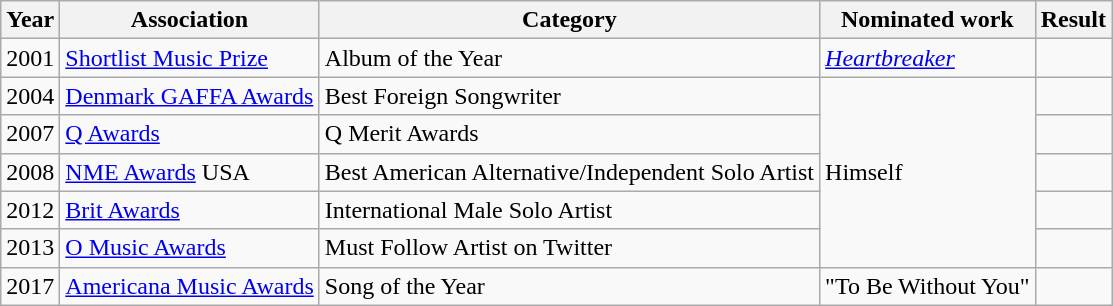<table class="wikitable sortable">
<tr>
<th>Year</th>
<th>Association</th>
<th>Category</th>
<th>Nominated work</th>
<th>Result</th>
</tr>
<tr>
<td>2001</td>
<td><a href='#'>Shortlist Music Prize</a></td>
<td>Album of the Year</td>
<td><em><a href='#'>Heartbreaker</a></em></td>
<td></td>
</tr>
<tr>
<td>2004</td>
<td><a href='#'>Denmark GAFFA Awards</a></td>
<td>Best Foreign Songwriter</td>
<td rowspan=5>Himself</td>
<td></td>
</tr>
<tr>
<td>2007</td>
<td><a href='#'>Q Awards</a></td>
<td>Q Merit Awards</td>
<td></td>
</tr>
<tr>
<td>2008</td>
<td><a href='#'>NME Awards</a> USA</td>
<td>Best American Alternative/Independent Solo Artist</td>
<td></td>
</tr>
<tr>
<td>2012</td>
<td><a href='#'>Brit Awards</a></td>
<td>International Male Solo Artist</td>
<td></td>
</tr>
<tr>
<td>2013</td>
<td><a href='#'>O Music Awards</a></td>
<td>Must Follow Artist on Twitter</td>
<td></td>
</tr>
<tr>
<td>2017</td>
<td><a href='#'>Americana Music Awards</a></td>
<td>Song of the Year</td>
<td>"To Be Without You"</td>
<td></td>
</tr>
</table>
